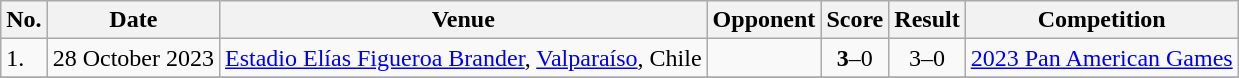<table class="wikitable">
<tr>
<th>No.</th>
<th>Date</th>
<th>Venue</th>
<th>Opponent</th>
<th>Score</th>
<th>Result</th>
<th>Competition</th>
</tr>
<tr>
<td>1.</td>
<td>28 October 2023</td>
<td><a href='#'>Estadio Elías Figueroa Brander</a>, <a href='#'>Valparaíso</a>, Chile</td>
<td></td>
<td align=center><strong>3</strong>–0</td>
<td align=center>3–0</td>
<td><a href='#'>2023 Pan American Games</a></td>
</tr>
<tr>
</tr>
</table>
